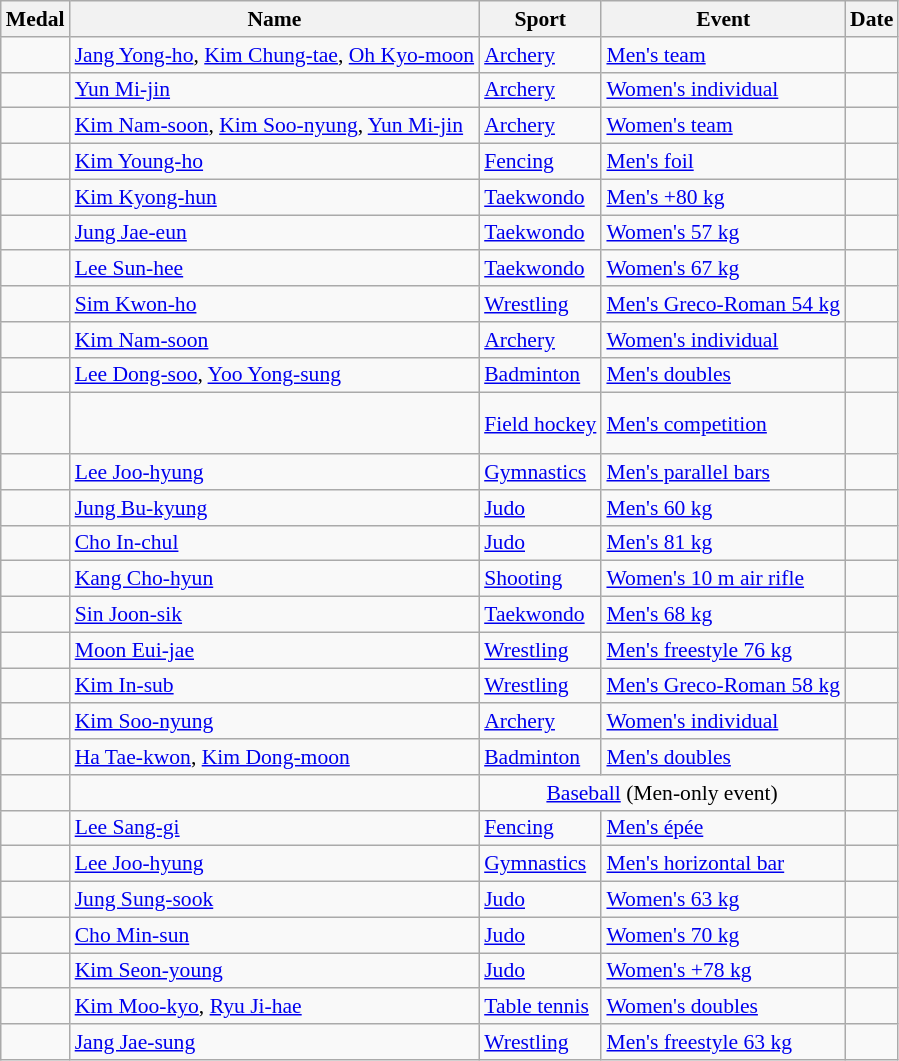<table class="wikitable sortable" style="font-size:90%">
<tr>
<th>Medal</th>
<th>Name</th>
<th>Sport</th>
<th>Event</th>
<th>Date</th>
</tr>
<tr>
<td></td>
<td><a href='#'>Jang Yong-ho</a>, <a href='#'>Kim Chung-tae</a>, <a href='#'>Oh Kyo-moon</a></td>
<td><a href='#'>Archery</a></td>
<td><a href='#'>Men's team</a></td>
<td></td>
</tr>
<tr>
<td></td>
<td><a href='#'>Yun Mi-jin</a></td>
<td><a href='#'>Archery</a></td>
<td><a href='#'>Women's individual</a></td>
<td></td>
</tr>
<tr>
<td></td>
<td><a href='#'>Kim Nam-soon</a>, <a href='#'>Kim Soo-nyung</a>, <a href='#'>Yun Mi-jin</a></td>
<td><a href='#'>Archery</a></td>
<td><a href='#'>Women's team</a></td>
<td></td>
</tr>
<tr>
<td></td>
<td><a href='#'>Kim Young-ho</a></td>
<td><a href='#'>Fencing</a></td>
<td><a href='#'>Men's foil</a></td>
<td></td>
</tr>
<tr>
<td></td>
<td><a href='#'>Kim Kyong-hun</a></td>
<td><a href='#'>Taekwondo</a></td>
<td><a href='#'>Men's +80 kg</a></td>
<td></td>
</tr>
<tr>
<td></td>
<td><a href='#'>Jung Jae-eun</a></td>
<td><a href='#'>Taekwondo</a></td>
<td><a href='#'>Women's 57 kg</a></td>
<td></td>
</tr>
<tr>
<td></td>
<td><a href='#'>Lee Sun-hee</a></td>
<td><a href='#'>Taekwondo</a></td>
<td><a href='#'>Women's 67 kg</a></td>
<td></td>
</tr>
<tr>
<td></td>
<td><a href='#'>Sim Kwon-ho</a></td>
<td><a href='#'>Wrestling</a></td>
<td><a href='#'>Men's Greco-Roman 54 kg</a></td>
<td></td>
</tr>
<tr>
<td></td>
<td><a href='#'>Kim Nam-soon</a></td>
<td><a href='#'>Archery</a></td>
<td><a href='#'>Women's individual</a></td>
<td></td>
</tr>
<tr>
<td></td>
<td><a href='#'>Lee Dong-soo</a>, <a href='#'>Yoo Yong-sung</a></td>
<td><a href='#'>Badminton</a></td>
<td><a href='#'>Men's doubles</a></td>
<td></td>
</tr>
<tr>
<td></td>
<td><br><br></td>
<td><a href='#'>Field hockey</a></td>
<td><a href='#'>Men's competition</a></td>
<td></td>
</tr>
<tr>
<td></td>
<td><a href='#'>Lee Joo-hyung</a></td>
<td><a href='#'>Gymnastics</a></td>
<td><a href='#'>Men's parallel bars</a></td>
<td></td>
</tr>
<tr>
<td></td>
<td><a href='#'>Jung Bu-kyung</a></td>
<td><a href='#'>Judo</a></td>
<td><a href='#'>Men's 60 kg</a></td>
<td></td>
</tr>
<tr>
<td></td>
<td><a href='#'>Cho In-chul</a></td>
<td><a href='#'>Judo</a></td>
<td><a href='#'>Men's 81 kg</a></td>
<td></td>
</tr>
<tr>
<td></td>
<td><a href='#'>Kang Cho-hyun</a></td>
<td><a href='#'>Shooting</a></td>
<td><a href='#'>Women's 10 m air rifle</a></td>
<td></td>
</tr>
<tr>
<td></td>
<td><a href='#'>Sin Joon-sik</a></td>
<td><a href='#'>Taekwondo</a></td>
<td><a href='#'>Men's 68 kg</a></td>
<td></td>
</tr>
<tr>
<td></td>
<td><a href='#'>Moon Eui-jae</a></td>
<td><a href='#'>Wrestling</a></td>
<td><a href='#'>Men's freestyle 76 kg</a></td>
<td></td>
</tr>
<tr>
<td></td>
<td><a href='#'>Kim In-sub</a></td>
<td><a href='#'>Wrestling</a></td>
<td><a href='#'>Men's Greco-Roman 58 kg</a></td>
<td></td>
</tr>
<tr>
<td></td>
<td><a href='#'>Kim Soo-nyung</a></td>
<td><a href='#'>Archery</a></td>
<td><a href='#'>Women's individual</a></td>
<td></td>
</tr>
<tr>
<td></td>
<td><a href='#'>Ha Tae-kwon</a>, <a href='#'>Kim Dong-moon</a></td>
<td><a href='#'>Badminton</a></td>
<td><a href='#'>Men's doubles</a></td>
<td></td>
</tr>
<tr>
<td></td>
<td><br></td>
<td style="text-align: center;" colspan=2><a href='#'>Baseball</a> (Men-only event)</td>
<td></td>
</tr>
<tr>
<td></td>
<td><a href='#'>Lee Sang-gi</a></td>
<td><a href='#'>Fencing</a></td>
<td><a href='#'>Men's épée</a></td>
<td></td>
</tr>
<tr>
<td></td>
<td><a href='#'>Lee Joo-hyung</a></td>
<td><a href='#'>Gymnastics</a></td>
<td><a href='#'>Men's horizontal bar</a></td>
<td></td>
</tr>
<tr>
<td></td>
<td><a href='#'>Jung Sung-sook</a></td>
<td><a href='#'>Judo</a></td>
<td><a href='#'>Women's 63 kg</a></td>
<td></td>
</tr>
<tr>
<td></td>
<td><a href='#'>Cho Min-sun</a></td>
<td><a href='#'>Judo</a></td>
<td><a href='#'>Women's 70 kg</a></td>
<td></td>
</tr>
<tr>
<td></td>
<td><a href='#'>Kim Seon-young</a></td>
<td><a href='#'>Judo</a></td>
<td><a href='#'>Women's +78 kg</a></td>
<td></td>
</tr>
<tr>
<td></td>
<td><a href='#'>Kim Moo-kyo</a>, <a href='#'>Ryu Ji-hae</a></td>
<td><a href='#'>Table tennis</a></td>
<td><a href='#'>Women's doubles</a></td>
<td></td>
</tr>
<tr>
<td></td>
<td><a href='#'>Jang Jae-sung</a></td>
<td><a href='#'>Wrestling</a></td>
<td><a href='#'>Men's freestyle 63 kg</a></td>
<td></td>
</tr>
</table>
